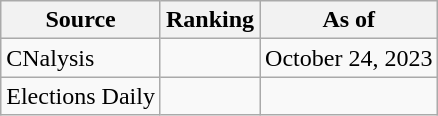<table class="wikitable" style="text-align:center">
<tr>
<th>Source</th>
<th>Ranking</th>
<th>As of</th>
</tr>
<tr>
<td align=left>CNalysis</td>
<td></td>
<td>October 24, 2023</td>
</tr>
<tr>
<td align=left>Elections Daily</td>
<td></td>
</tr>
</table>
